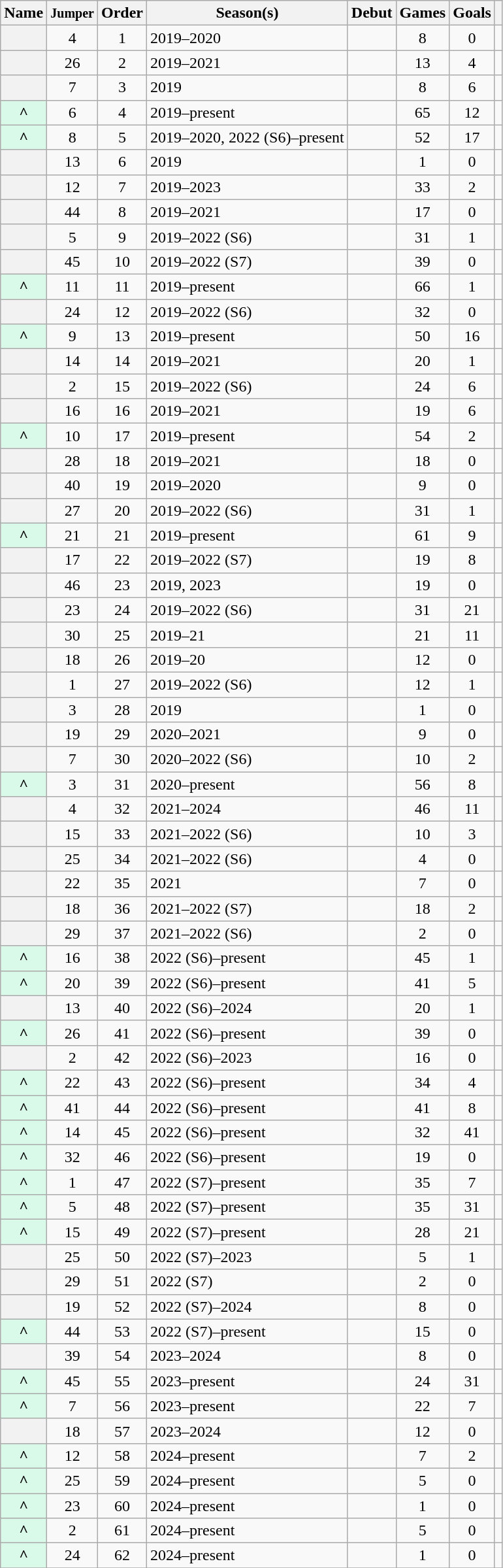<table class="wikitable plainrowheaders sortable" style="text-align:center">
<tr>
<th scope="col">Name</th>
<th scope="col"><small>Jumper </small></th>
<th scope="col">Order</th>
<th scope="col">Season(s)</th>
<th scope="col">Debut</th>
<th scope="col">Games</th>
<th scope="col">Goals</th>
<th scope="col" class="unsortable"></th>
</tr>
<tr>
<th scope="row"></th>
<td>4</td>
<td>1</td>
<td align="left">2019–2020</td>
<td></td>
<td>8</td>
<td>0</td>
<td></td>
</tr>
<tr>
<th scope="row"></th>
<td>26</td>
<td>2</td>
<td align="left">2019–2021</td>
<td></td>
<td>13</td>
<td>4</td>
<td></td>
</tr>
<tr>
<th scope="row"></th>
<td>7</td>
<td>3</td>
<td align="left">2019</td>
<td></td>
<td>8</td>
<td>6</td>
<td></td>
</tr>
<tr>
<th scope="row" style="background:#d9f9e9;">^</th>
<td>6</td>
<td>4</td>
<td align="left">2019–present</td>
<td></td>
<td>65</td>
<td>12</td>
<td></td>
</tr>
<tr>
<th scope="row" style="background:#d9f9e9;">^</th>
<td>8</td>
<td>5</td>
<td align="left">2019–2020, 2022 (S6)–present</td>
<td></td>
<td>52</td>
<td>17</td>
<td></td>
</tr>
<tr>
<th scope="row"></th>
<td>13</td>
<td>6</td>
<td align="left">2019</td>
<td></td>
<td>1</td>
<td>0</td>
<td></td>
</tr>
<tr>
<th scope="row"></th>
<td>12</td>
<td>7</td>
<td align="left">2019–2023</td>
<td></td>
<td>33</td>
<td>2</td>
<td></td>
</tr>
<tr>
<th scope="row"></th>
<td>44</td>
<td>8</td>
<td align="left">2019–2021</td>
<td></td>
<td>17</td>
<td>0</td>
<td></td>
</tr>
<tr>
<th scope="row"></th>
<td>5</td>
<td>9</td>
<td align="left">2019–2022 (S6)</td>
<td></td>
<td>31</td>
<td>1</td>
<td></td>
</tr>
<tr>
<th scope="row"></th>
<td>45</td>
<td>10</td>
<td align="left">2019–2022 (S7)</td>
<td></td>
<td>39</td>
<td>0</td>
<td></td>
</tr>
<tr>
<th scope="row" style="background:#d9f9e9;">^</th>
<td>11</td>
<td>11</td>
<td align="left">2019–present</td>
<td></td>
<td>66</td>
<td>1</td>
<td></td>
</tr>
<tr>
<th scope="row"></th>
<td>24</td>
<td>12</td>
<td align="left">2019–2022 (S6)</td>
<td></td>
<td>32</td>
<td>0</td>
<td></td>
</tr>
<tr>
<th scope="row" style="background:#d9f9e9;">^</th>
<td>9</td>
<td>13</td>
<td align="left">2019–present</td>
<td></td>
<td>50</td>
<td>16</td>
<td></td>
</tr>
<tr>
<th scope="row"></th>
<td>14</td>
<td>14</td>
<td align="left">2019–2021</td>
<td></td>
<td>20</td>
<td>1</td>
<td></td>
</tr>
<tr>
<th scope="row"></th>
<td>2</td>
<td>15</td>
<td align="left">2019–2022 (S6)</td>
<td></td>
<td>24</td>
<td>6</td>
<td></td>
</tr>
<tr>
<th scope="row"></th>
<td>16</td>
<td>16</td>
<td align="left">2019–2021</td>
<td></td>
<td>19</td>
<td>6</td>
<td></td>
</tr>
<tr>
<th scope="row" style="background:#d9f9e9;">^</th>
<td>10</td>
<td>17</td>
<td align="left">2019–present</td>
<td></td>
<td>54</td>
<td>2</td>
<td></td>
</tr>
<tr>
<th scope="row"></th>
<td>28</td>
<td>18</td>
<td align="left">2019–2021</td>
<td></td>
<td>18</td>
<td>0</td>
<td></td>
</tr>
<tr>
<th scope="row"></th>
<td>40</td>
<td>19</td>
<td align="left">2019–2020</td>
<td></td>
<td>9</td>
<td>0</td>
<td></td>
</tr>
<tr>
<th scope="row"></th>
<td>27</td>
<td>20</td>
<td align="left">2019–2022 (S6)</td>
<td></td>
<td>31</td>
<td>1</td>
<td></td>
</tr>
<tr>
<th scope="row" style="background:#d9f9e9;">^</th>
<td>21</td>
<td>21</td>
<td align="left">2019–present</td>
<td></td>
<td>61</td>
<td>9</td>
<td></td>
</tr>
<tr>
<th scope="row"></th>
<td>17</td>
<td>22</td>
<td align="left">2019–2022 (S7)</td>
<td></td>
<td>19</td>
<td>8</td>
<td></td>
</tr>
<tr>
<th scope="row"></th>
<td>46</td>
<td>23</td>
<td align="left">2019, 2023</td>
<td></td>
<td>19</td>
<td>0</td>
<td></td>
</tr>
<tr>
<th scope="row"></th>
<td>23</td>
<td>24</td>
<td align="left">2019–2022 (S6)</td>
<td></td>
<td>31</td>
<td>21</td>
<td></td>
</tr>
<tr>
<th scope="row"></th>
<td>30</td>
<td>25</td>
<td align="left">2019–21</td>
<td></td>
<td>21</td>
<td>11</td>
<td></td>
</tr>
<tr>
<th scope="row"></th>
<td>18</td>
<td>26</td>
<td align="left">2019–20</td>
<td></td>
<td>12</td>
<td>0</td>
<td></td>
</tr>
<tr>
<th scope="row"></th>
<td>1</td>
<td>27</td>
<td align="left">2019–2022 (S6)</td>
<td></td>
<td>12</td>
<td>1</td>
<td></td>
</tr>
<tr>
<th scope="row"></th>
<td>3</td>
<td>28</td>
<td align="left">2019</td>
<td></td>
<td>1</td>
<td>0</td>
<td></td>
</tr>
<tr>
<th scope="row"></th>
<td>19</td>
<td>29</td>
<td align="left">2020–2021</td>
<td></td>
<td>9</td>
<td>0</td>
<td></td>
</tr>
<tr>
<th scope="row"></th>
<td>7</td>
<td>30</td>
<td align="left">2020–2022 (S6)</td>
<td></td>
<td>10</td>
<td>2</td>
<td></td>
</tr>
<tr>
<th scope="row" style="background:#d9f9e9;">^</th>
<td>3</td>
<td>31</td>
<td align="left">2020–present</td>
<td></td>
<td>56</td>
<td>8</td>
<td></td>
</tr>
<tr>
<th scope="row"></th>
<td>4</td>
<td>32</td>
<td align="left">2021–2024</td>
<td></td>
<td>46</td>
<td>11</td>
<td></td>
</tr>
<tr>
<th scope="row"></th>
<td>15</td>
<td>33</td>
<td align="left">2021–2022 (S6)</td>
<td></td>
<td>10</td>
<td>3</td>
<td></td>
</tr>
<tr>
<th scope="row"></th>
<td>25</td>
<td>34</td>
<td align="left">2021–2022 (S6)</td>
<td></td>
<td>4</td>
<td>0</td>
<td></td>
</tr>
<tr>
<th scope="row"></th>
<td>22</td>
<td>35</td>
<td align="left">2021</td>
<td></td>
<td>7</td>
<td>0</td>
<td></td>
</tr>
<tr>
<th scope="row"></th>
<td>18</td>
<td>36</td>
<td align="left">2021–2022 (S7)</td>
<td></td>
<td>18</td>
<td>2</td>
<td></td>
</tr>
<tr>
<th scope="row"></th>
<td>29</td>
<td>37</td>
<td align="left">2021–2022 (S6)</td>
<td></td>
<td>2</td>
<td>0</td>
<td></td>
</tr>
<tr>
<th scope="row" style="background:#d9f9e9;">^</th>
<td>16</td>
<td>38</td>
<td align="left">2022 (S6)–present</td>
<td></td>
<td>45</td>
<td>1</td>
<td></td>
</tr>
<tr>
<th scope="row" style="background:#d9f9e9;">^</th>
<td>20</td>
<td>39</td>
<td align="left">2022 (S6)–present</td>
<td></td>
<td>41</td>
<td>5</td>
<td></td>
</tr>
<tr>
<th scope="row"></th>
<td>13</td>
<td>40</td>
<td align="left">2022 (S6)–2024</td>
<td></td>
<td>20</td>
<td>1</td>
<td></td>
</tr>
<tr>
<th scope="row" style="background:#d9f9e9;">^</th>
<td>26</td>
<td>41</td>
<td align="left">2022 (S6)–present</td>
<td></td>
<td>39</td>
<td>0</td>
<td></td>
</tr>
<tr>
<th scope="row"></th>
<td>2</td>
<td>42</td>
<td align="left">2022 (S6)–2023</td>
<td></td>
<td>16</td>
<td>0</td>
<td></td>
</tr>
<tr>
<th scope="row" style="background:#d9f9e9;">^</th>
<td>22</td>
<td>43</td>
<td align="left">2022 (S6)–present</td>
<td></td>
<td>34</td>
<td>4</td>
<td></td>
</tr>
<tr>
<th scope="row" style="background:#d9f9e9;">^</th>
<td>41</td>
<td>44</td>
<td align="left">2022 (S6)–present</td>
<td></td>
<td>41</td>
<td>8</td>
<td></td>
</tr>
<tr>
<th scope="row" style="background:#d9f9e9;">^</th>
<td>14</td>
<td>45</td>
<td align="left">2022 (S6)–present</td>
<td></td>
<td>32</td>
<td>41</td>
<td></td>
</tr>
<tr>
<th scope="row" style="background:#d9f9e9;">^</th>
<td>32</td>
<td>46</td>
<td align="left">2022 (S6)–present</td>
<td></td>
<td>19</td>
<td>0</td>
<td></td>
</tr>
<tr>
<th scope="row" style="background:#d9f9e9;">^</th>
<td>1</td>
<td>47</td>
<td align="left">2022 (S7)–present</td>
<td></td>
<td>35</td>
<td>7</td>
<td></td>
</tr>
<tr>
<th scope="row" style="background:#d9f9e9;">^</th>
<td>5</td>
<td>48</td>
<td align="left">2022 (S7)–present</td>
<td></td>
<td>35</td>
<td>31</td>
<td></td>
</tr>
<tr>
<th scope="row" style="background:#d9f9e9;">^</th>
<td>15</td>
<td>49</td>
<td align="left">2022 (S7)–present</td>
<td></td>
<td>28</td>
<td>21</td>
<td></td>
</tr>
<tr>
<th scope="row"></th>
<td>25</td>
<td>50</td>
<td align="left">2022 (S7)–2023</td>
<td></td>
<td>5</td>
<td>1</td>
<td></td>
</tr>
<tr>
<th scope="row"></th>
<td>29</td>
<td>51</td>
<td align="left">2022 (S7)</td>
<td></td>
<td>2</td>
<td>0</td>
<td></td>
</tr>
<tr>
<th scope="row"></th>
<td>19</td>
<td>52</td>
<td align="left">2022 (S7)–2024</td>
<td></td>
<td>8</td>
<td>0</td>
<td></td>
</tr>
<tr>
<th scope="row" style="background:#d9f9e9;">^</th>
<td>44</td>
<td>53</td>
<td align="left">2022 (S7)–present</td>
<td></td>
<td>15</td>
<td>0</td>
<td></td>
</tr>
<tr>
<th scope="row"></th>
<td>39</td>
<td>54</td>
<td align="left">2023–2024</td>
<td></td>
<td>8</td>
<td>0</td>
<td></td>
</tr>
<tr>
<th scope="row" style="background:#d9f9e9;">^</th>
<td>45</td>
<td>55</td>
<td align="left">2023–present</td>
<td></td>
<td>24</td>
<td>31</td>
<td></td>
</tr>
<tr>
<th scope="row" style="background:#d9f9e9;">^</th>
<td>7</td>
<td>56</td>
<td align="left">2023–present</td>
<td></td>
<td>22</td>
<td>7</td>
<td></td>
</tr>
<tr>
<th scope="row"></th>
<td>18</td>
<td>57</td>
<td align="left">2023–2024</td>
<td></td>
<td>12</td>
<td>0</td>
<td></td>
</tr>
<tr>
<th scope="row" style="background:#d9f9e9;">^</th>
<td>12</td>
<td>58</td>
<td align="left">2024–present</td>
<td></td>
<td>7</td>
<td>2</td>
<td></td>
</tr>
<tr>
<th scope="row" style="background:#d9f9e9;">^</th>
<td>25</td>
<td>59</td>
<td align="left">2024–present</td>
<td></td>
<td>5</td>
<td>0</td>
<td></td>
</tr>
<tr>
<th scope="row" style="background:#d9f9e9;">^</th>
<td>23</td>
<td>60</td>
<td align="left">2024–present</td>
<td></td>
<td>1</td>
<td>0</td>
<td></td>
</tr>
<tr>
<th scope="row" style="background:#d9f9e9;">^</th>
<td>2</td>
<td>61</td>
<td align="left">2024–present</td>
<td></td>
<td>5</td>
<td>0</td>
<td></td>
</tr>
<tr>
<th scope="row" style="background:#d9f9e9;">^</th>
<td>24</td>
<td>62</td>
<td align="left">2024–present</td>
<td></td>
<td>1</td>
<td>0</td>
<td></td>
</tr>
<tr>
</tr>
</table>
